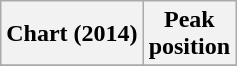<table class="wikitable plainrowheaders" style="text-align:center">
<tr>
<th scope="col">Chart (2014)</th>
<th scope="col">Peak<br>position</th>
</tr>
<tr>
</tr>
</table>
